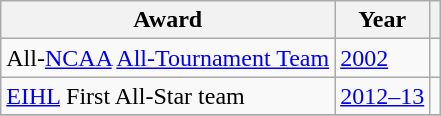<table class="wikitable">
<tr>
<th>Award</th>
<th>Year</th>
<th></th>
</tr>
<tr>
<td>All-<a href='#'>NCAA</a> <a href='#'>All-Tournament Team</a></td>
<td><a href='#'>2002</a></td>
<td></td>
</tr>
<tr>
<td><a href='#'>EIHL</a> First All-Star team</td>
<td><a href='#'>2012–13</a></td>
<td></td>
</tr>
<tr>
</tr>
</table>
